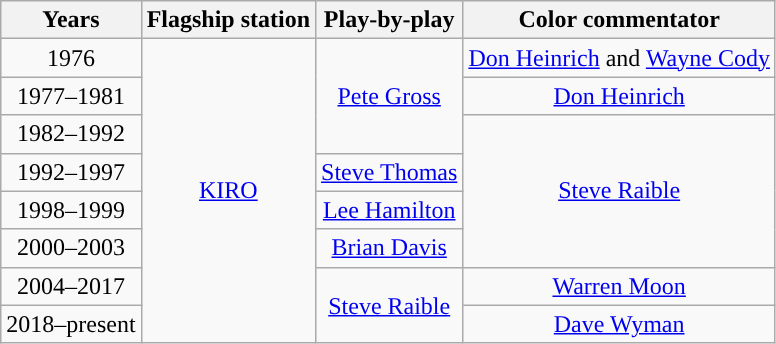<table class="wikitable" style="text-align: center;">
<tr>
<th>Years</th>
<th>Flagship station</th>
<th>Play-by-play</th>
<th>Color commentator</th>
</tr>
<tr>
<td>1976</td>
<td rowspan=8><a href='#'>KIRO</a></td>
<td rowspan=3><a href='#'>Pete Gross</a></td>
<td><a href='#'>Don Heinrich</a> and <a href='#'>Wayne Cody</a></td>
</tr>
<tr>
<td>1977–1981</td>
<td><a href='#'>Don Heinrich</a></td>
</tr>
<tr>
<td>1982–1992</td>
<td rowspan=4><a href='#'>Steve Raible</a></td>
</tr>
<tr>
<td>1992–1997</td>
<td><a href='#'>Steve Thomas</a></td>
</tr>
<tr>
<td>1998–1999</td>
<td><a href='#'>Lee Hamilton</a></td>
</tr>
<tr>
<td>2000–2003</td>
<td><a href='#'>Brian Davis</a></td>
</tr>
<tr>
<td>2004–2017</td>
<td rowspan=2><a href='#'>Steve Raible</a></td>
<td><a href='#'>Warren Moon</a></td>
</tr>
<tr>
<td>2018–present</td>
<td><a href='#'>Dave Wyman</a></td>
</tr>
</table>
